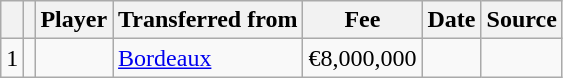<table class="wikitable plainrowheaders sortable">
<tr>
<th></th>
<th></th>
<th scope=col>Player</th>
<th>Transferred from</th>
<th !scope=col; style="width: 65px;">Fee</th>
<th scope=col>Date</th>
<th scope=col>Source</th>
</tr>
<tr>
<td align=center>1</td>
<td align=center></td>
<td></td>
<td> <a href='#'>Bordeaux</a></td>
<td>€8,000,000</td>
<td></td>
<td></td>
</tr>
</table>
